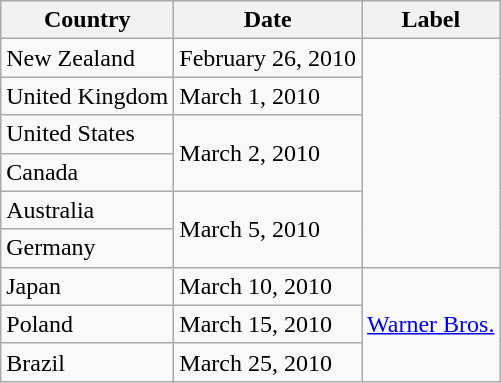<table class="wikitable">
<tr>
<th>Country</th>
<th>Date</th>
<th>Label</th>
</tr>
<tr>
<td>New Zealand</td>
<td>February 26, 2010</td>
<td rowspan="6"></td>
</tr>
<tr>
<td>United Kingdom</td>
<td>March 1, 2010</td>
</tr>
<tr>
<td>United States</td>
<td rowspan="2">March 2, 2010</td>
</tr>
<tr>
<td>Canada</td>
</tr>
<tr>
<td>Australia</td>
<td rowspan=2>March 5, 2010</td>
</tr>
<tr>
<td>Germany</td>
</tr>
<tr>
<td>Japan</td>
<td>March 10, 2010</td>
<td rowspan=3><a href='#'>Warner Bros.</a></td>
</tr>
<tr>
<td>Poland</td>
<td>March 15, 2010</td>
</tr>
<tr>
<td>Brazil</td>
<td>March 25, 2010</td>
</tr>
</table>
